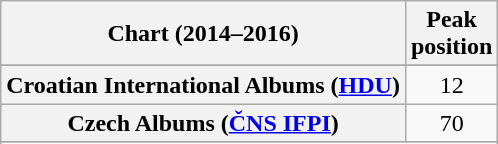<table class="wikitable sortable plainrowheaders" style="text-align:center">
<tr>
<th scope="col">Chart (2014–2016)</th>
<th scope="col">Peak<br>position</th>
</tr>
<tr>
</tr>
<tr>
</tr>
<tr>
</tr>
<tr>
<th scope="row">Croatian International Albums (<a href='#'>HDU</a>)</th>
<td>12</td>
</tr>
<tr>
<th scope="row">Czech Albums (<a href='#'>ČNS IFPI</a>)</th>
<td>70</td>
</tr>
<tr>
</tr>
<tr>
</tr>
<tr>
</tr>
<tr>
</tr>
<tr>
</tr>
<tr>
</tr>
<tr>
</tr>
<tr>
</tr>
<tr>
</tr>
<tr>
</tr>
<tr>
</tr>
<tr>
</tr>
<tr>
</tr>
</table>
